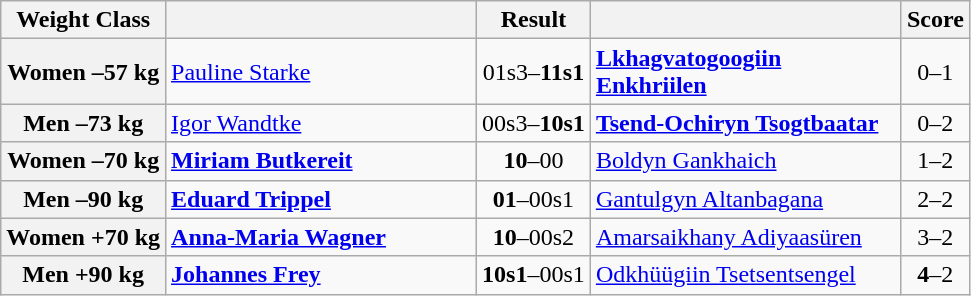<table class="wikitable">
<tr>
<th>Weight Class</th>
<th style="width: 200px;"></th>
<th>Result</th>
<th style="width: 200px;"></th>
<th>Score</th>
</tr>
<tr>
<th>Women –57 kg</th>
<td><a href='#'>Pauline Starke</a></td>
<td align=center>01s3–<strong>11s1</strong></td>
<td><strong><a href='#'>Lkhagvatogoogiin Enkhriilen</a></strong></td>
<td align=center>0–1</td>
</tr>
<tr>
<th>Men –73 kg</th>
<td><a href='#'>Igor Wandtke</a></td>
<td align=center>00s3–<strong>10s1</strong></td>
<td><strong><a href='#'>Tsend-Ochiryn Tsogtbaatar</a></strong></td>
<td align=center>0–2</td>
</tr>
<tr>
<th>Women –70 kg</th>
<td><strong><a href='#'>Miriam Butkereit</a></strong></td>
<td align=center><strong>10</strong>–00</td>
<td><a href='#'>Boldyn Gankhaich</a></td>
<td align=center>1–2</td>
</tr>
<tr>
<th>Men –90 kg</th>
<td><strong><a href='#'>Eduard Trippel</a></strong></td>
<td align=center><strong>01</strong>–00s1</td>
<td><a href='#'>Gantulgyn Altanbagana</a></td>
<td align=center>2–2</td>
</tr>
<tr>
<th>Women +70 kg</th>
<td><strong><a href='#'>Anna-Maria Wagner</a></strong></td>
<td align=center><strong>10</strong>–00s2</td>
<td><a href='#'>Amarsaikhany Adiyaasüren</a></td>
<td align=center>3–2</td>
</tr>
<tr>
<th>Men +90 kg</th>
<td><strong><a href='#'>Johannes Frey</a></strong></td>
<td align=center><strong>10s1</strong>–00s1</td>
<td><a href='#'>Odkhüügiin Tsetsentsengel</a></td>
<td align=center><strong>4</strong>–2</td>
</tr>
</table>
